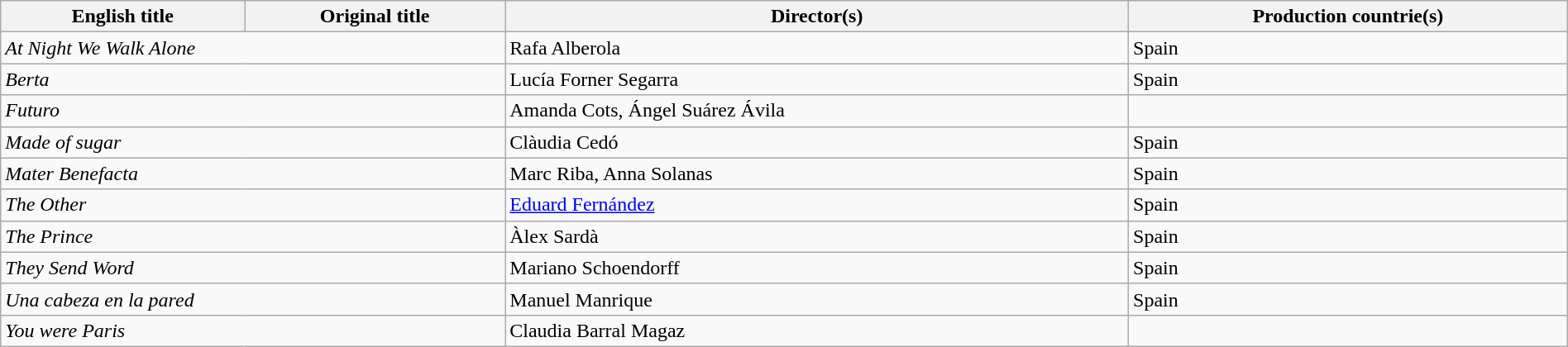<table class="sortable wikitable" style="width:100%; margin-bottom:4px" cellpadding="5">
<tr>
<th scope="col">English title</th>
<th scope="col">Original title</th>
<th scope="col">Director(s)</th>
<th scope="col">Production countrie(s)</th>
</tr>
<tr>
<td colspan = "2"><em>At Night We Walk Alone</em></td>
<td>Rafa Alberola</td>
<td>Spain</td>
</tr>
<tr>
<td colspan = "2"><em>Berta</em></td>
<td>Lucía Forner Segarra</td>
<td>Spain</td>
</tr>
<tr>
<td colspan = "2"><em>Futuro</em></td>
<td>Amanda Cots, Ángel Suárez Ávila</td>
<td></td>
</tr>
<tr>
<td colspan = "2"><em>Made of sugar</em></td>
<td>Clàudia Cedó</td>
<td>Spain</td>
</tr>
<tr>
<td colspan = "2"><em>Mater Benefacta</em></td>
<td>Marc Riba, Anna Solanas</td>
<td>Spain</td>
</tr>
<tr>
<td colspan = "2"><em>The Other</em></td>
<td><a href='#'>Eduard Fernández</a></td>
<td>Spain</td>
</tr>
<tr>
<td colspan = "2"><em>The Prince</em></td>
<td>Àlex Sardà</td>
<td>Spain</td>
</tr>
<tr>
<td colspan = "2"><em>They Send Word</em></td>
<td>Mariano Schoendorff</td>
<td>Spain</td>
</tr>
<tr>
<td colspan = "2"><em>Una cabeza en la pared</em></td>
<td>Manuel Manrique</td>
<td>Spain</td>
</tr>
<tr>
<td colspan = "2"><em>You were Paris</em></td>
<td>Claudia Barral Magaz</td>
<td></td>
</tr>
</table>
